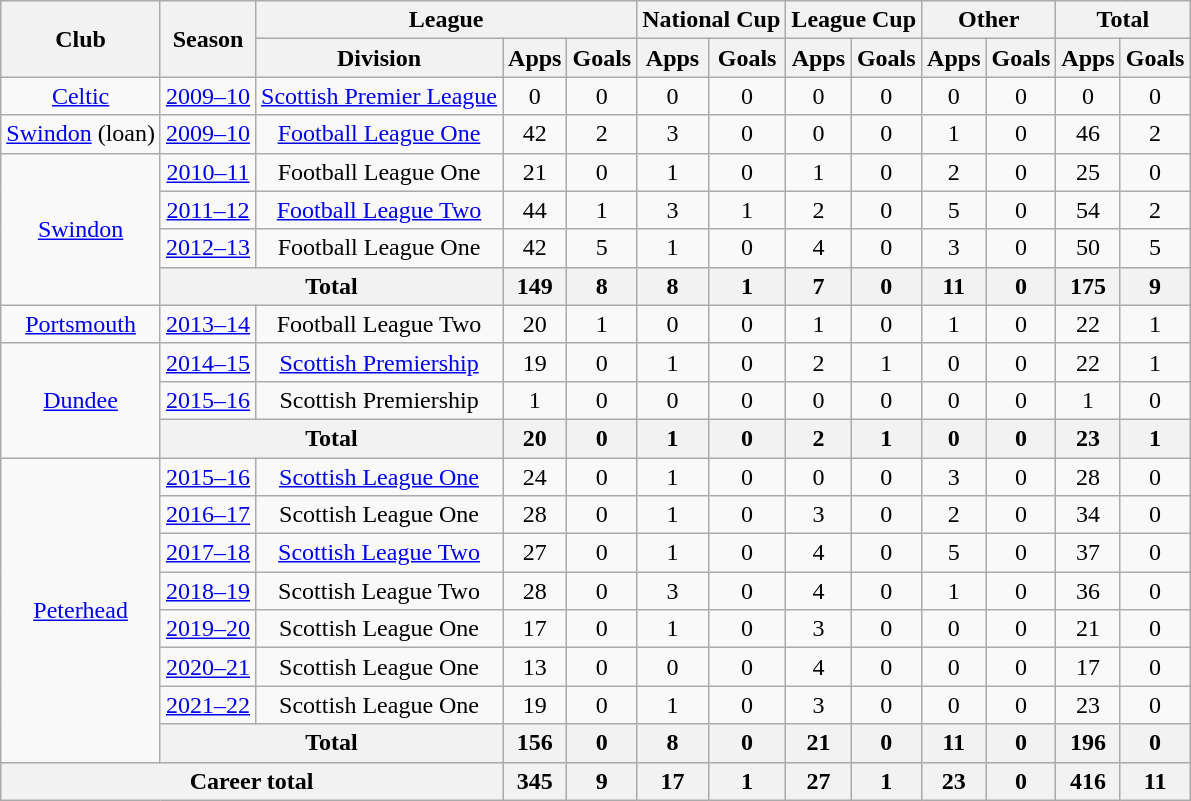<table class="wikitable" style="text-align:center">
<tr>
<th rowspan="2">Club</th>
<th rowspan="2">Season</th>
<th colspan="3">League</th>
<th colspan="2">National Cup</th>
<th colspan="2">League Cup</th>
<th colspan="2">Other</th>
<th colspan="2">Total</th>
</tr>
<tr>
<th>Division</th>
<th>Apps</th>
<th>Goals</th>
<th>Apps</th>
<th>Goals</th>
<th>Apps</th>
<th>Goals</th>
<th>Apps</th>
<th>Goals</th>
<th>Apps</th>
<th>Goals</th>
</tr>
<tr>
<td><a href='#'>Celtic</a></td>
<td><a href='#'>2009–10</a></td>
<td><a href='#'>Scottish Premier League</a></td>
<td>0</td>
<td>0</td>
<td>0</td>
<td>0</td>
<td>0</td>
<td>0</td>
<td>0</td>
<td>0</td>
<td>0</td>
<td>0</td>
</tr>
<tr>
<td><a href='#'>Swindon</a> (loan)</td>
<td><a href='#'>2009–10</a></td>
<td><a href='#'>Football League One</a></td>
<td>42</td>
<td>2</td>
<td>3</td>
<td>0</td>
<td>0</td>
<td>0</td>
<td>1</td>
<td>0</td>
<td>46</td>
<td>2</td>
</tr>
<tr>
<td rowspan="4"><a href='#'>Swindon</a></td>
<td><a href='#'>2010–11</a></td>
<td>Football League One</td>
<td>21</td>
<td>0</td>
<td>1</td>
<td>0</td>
<td>1</td>
<td>0</td>
<td>2</td>
<td>0</td>
<td>25</td>
<td>0</td>
</tr>
<tr>
<td><a href='#'>2011–12</a></td>
<td><a href='#'>Football League Two</a></td>
<td>44</td>
<td>1</td>
<td>3</td>
<td>1</td>
<td>2</td>
<td>0</td>
<td>5</td>
<td>0</td>
<td>54</td>
<td>2</td>
</tr>
<tr>
<td><a href='#'>2012–13</a></td>
<td>Football League One</td>
<td>42</td>
<td>5</td>
<td>1</td>
<td>0</td>
<td>4</td>
<td>0</td>
<td>3</td>
<td>0</td>
<td>50</td>
<td>5</td>
</tr>
<tr>
<th colspan="2">Total</th>
<th>149</th>
<th>8</th>
<th>8</th>
<th>1</th>
<th>7</th>
<th>0</th>
<th>11</th>
<th>0</th>
<th>175</th>
<th>9</th>
</tr>
<tr>
<td><a href='#'>Portsmouth</a></td>
<td><a href='#'>2013–14</a></td>
<td>Football League Two</td>
<td>20</td>
<td>1</td>
<td>0</td>
<td>0</td>
<td>1</td>
<td>0</td>
<td>1</td>
<td>0</td>
<td>22</td>
<td>1</td>
</tr>
<tr>
<td rowspan="3"><a href='#'>Dundee</a></td>
<td><a href='#'>2014–15</a></td>
<td><a href='#'>Scottish Premiership</a></td>
<td>19</td>
<td>0</td>
<td>1</td>
<td>0</td>
<td>2</td>
<td>1</td>
<td>0</td>
<td>0</td>
<td>22</td>
<td>1</td>
</tr>
<tr>
<td><a href='#'>2015–16</a></td>
<td>Scottish Premiership</td>
<td>1</td>
<td>0</td>
<td>0</td>
<td>0</td>
<td>0</td>
<td>0</td>
<td>0</td>
<td>0</td>
<td>1</td>
<td>0</td>
</tr>
<tr>
<th colspan="2">Total</th>
<th>20</th>
<th>0</th>
<th>1</th>
<th>0</th>
<th>2</th>
<th>1</th>
<th>0</th>
<th>0</th>
<th>23</th>
<th>1</th>
</tr>
<tr>
<td rowspan="8"><a href='#'>Peterhead</a></td>
<td><a href='#'>2015–16</a></td>
<td><a href='#'>Scottish League One</a></td>
<td>24</td>
<td>0</td>
<td>1</td>
<td>0</td>
<td>0</td>
<td>0</td>
<td>3</td>
<td>0</td>
<td>28</td>
<td>0</td>
</tr>
<tr>
<td><a href='#'>2016–17</a></td>
<td>Scottish League One</td>
<td>28</td>
<td>0</td>
<td>1</td>
<td>0</td>
<td>3</td>
<td>0</td>
<td>2</td>
<td>0</td>
<td>34</td>
<td>0</td>
</tr>
<tr>
<td><a href='#'>2017–18</a></td>
<td><a href='#'>Scottish League Two</a></td>
<td>27</td>
<td>0</td>
<td>1</td>
<td>0</td>
<td>4</td>
<td>0</td>
<td>5</td>
<td>0</td>
<td>37</td>
<td>0</td>
</tr>
<tr>
<td><a href='#'>2018–19</a></td>
<td>Scottish League Two</td>
<td>28</td>
<td>0</td>
<td>3</td>
<td>0</td>
<td>4</td>
<td>0</td>
<td>1</td>
<td>0</td>
<td>36</td>
<td>0</td>
</tr>
<tr>
<td><a href='#'>2019–20</a></td>
<td>Scottish League One</td>
<td>17</td>
<td>0</td>
<td>1</td>
<td>0</td>
<td>3</td>
<td>0</td>
<td>0</td>
<td>0</td>
<td>21</td>
<td>0</td>
</tr>
<tr>
<td><a href='#'>2020–21</a></td>
<td>Scottish League One</td>
<td>13</td>
<td>0</td>
<td>0</td>
<td>0</td>
<td>4</td>
<td>0</td>
<td>0</td>
<td>0</td>
<td>17</td>
<td>0</td>
</tr>
<tr>
<td><a href='#'>2021–22</a></td>
<td>Scottish League One</td>
<td>19</td>
<td>0</td>
<td>1</td>
<td>0</td>
<td>3</td>
<td>0</td>
<td>0</td>
<td>0</td>
<td>23</td>
<td>0</td>
</tr>
<tr>
<th colspan="2">Total</th>
<th>156</th>
<th>0</th>
<th>8</th>
<th>0</th>
<th>21</th>
<th>0</th>
<th>11</th>
<th>0</th>
<th>196</th>
<th>0</th>
</tr>
<tr>
<th colspan="3">Career total</th>
<th>345</th>
<th>9</th>
<th>17</th>
<th>1</th>
<th>27</th>
<th>1</th>
<th>23</th>
<th>0</th>
<th>416</th>
<th>11</th>
</tr>
</table>
